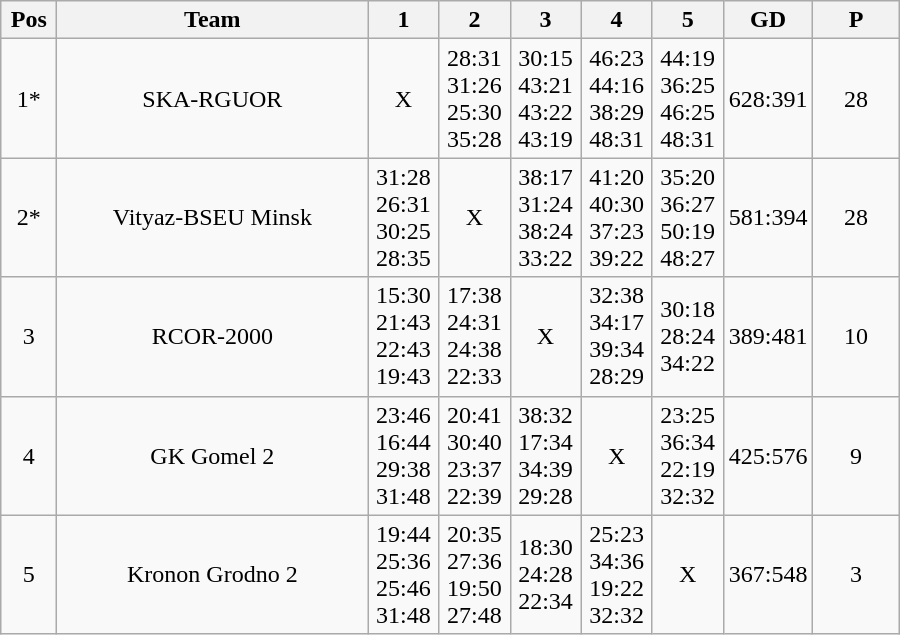<table class="wikitable" style="text-align: center;">
<tr>
<th width="30"><strong>Pos</strong></th>
<th width="200"><strong>Team</strong></th>
<th width="40"><strong>1</strong></th>
<th width="40"><strong>2</strong></th>
<th width="40"><strong>3</strong></th>
<th width="40"><strong>4</strong></th>
<th width="40"><strong>5</strong></th>
<th width="50"><strong>GD</strong></th>
<th width="50"><strong>P</strong></th>
</tr>
<tr>
<td>1*</td>
<td>SKA-RGUOR</td>
<td>X</td>
<td>28:31<br>31:26<br>25:30<br>35:28</td>
<td>30:15<br>43:21<br>43:22<br>43:19</td>
<td>46:23<br>44:16<br>38:29<br>48:31</td>
<td>44:19<br>36:25<br>46:25<br>48:31</td>
<td>628:391</td>
<td>28</td>
</tr>
<tr>
<td>2*</td>
<td>Vityaz-BSEU Minsk</td>
<td>31:28<br>26:31<br>30:25<br>28:35</td>
<td>X</td>
<td>38:17<br>31:24<br>38:24<br>33:22</td>
<td>41:20<br>40:30<br>37:23<br>39:22</td>
<td>35:20<br>36:27<br>50:19<br>48:27</td>
<td>581:394</td>
<td>28</td>
</tr>
<tr>
<td>3</td>
<td>RCOR-2000</td>
<td>15:30<br>21:43<br>22:43<br>19:43</td>
<td>17:38<br>24:31<br>24:38<br>22:33</td>
<td>X</td>
<td>32:38<br>34:17<br>39:34<br>28:29</td>
<td>30:18<br>28:24<br>34:22</td>
<td>389:481</td>
<td>10</td>
</tr>
<tr>
<td>4</td>
<td>GK Gomel 2</td>
<td>23:46<br>16:44<br>29:38<br>31:48</td>
<td>20:41<br>30:40<br>23:37<br>22:39</td>
<td>38:32<br>17:34<br>34:39<br>29:28</td>
<td>X</td>
<td>23:25<br>36:34<br>22:19<br>32:32</td>
<td>425:576</td>
<td>9</td>
</tr>
<tr>
<td>5</td>
<td>Kronon Grodno 2</td>
<td>19:44<br>25:36<br>25:46<br>31:48</td>
<td>20:35<br>27:36<br>19:50<br>27:48</td>
<td>18:30<br>24:28<br>22:34</td>
<td>25:23<br>34:36<br>19:22<br>32:32</td>
<td>X</td>
<td>367:548</td>
<td>3</td>
</tr>
</table>
